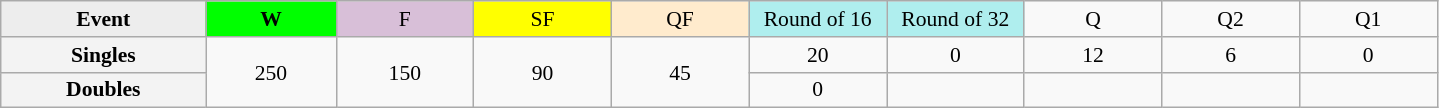<table class=wikitable style=font-size:90%;text-align:center>
<tr>
<td style="width:130px; background:#ededed;"><strong>Event</strong></td>
<td style="width:80px; background:lime;"><strong>W</strong></td>
<td style="width:85px; background:thistle;">F</td>
<td style="width:85px; background:#ff0;">SF</td>
<td style="width:85px; background:#ffebcd;">QF</td>
<td style="width:85px; background:#afeeee;">Round of 16</td>
<td style="width:85px; background:#afeeee;">Round of 32</td>
<td width=85>Q</td>
<td width=85>Q2</td>
<td width=85>Q1</td>
</tr>
<tr>
<th style="background:#f3f3f3;">Singles</th>
<td rowspan=2>250</td>
<td rowspan=2>150</td>
<td rowspan=2>90</td>
<td rowspan=2>45</td>
<td>20</td>
<td>0</td>
<td>12</td>
<td>6</td>
<td>0</td>
</tr>
<tr>
<th style="background:#f3f3f3;">Doubles</th>
<td>0</td>
<td></td>
<td></td>
<td></td>
<td></td>
</tr>
</table>
